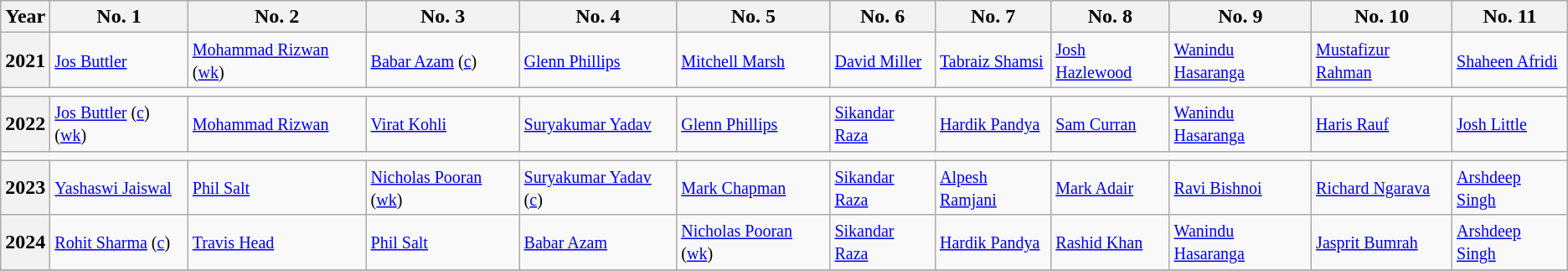<table class="wikitable">
<tr>
<th>Year</th>
<th>No. 1</th>
<th>No. 2</th>
<th>No. 3</th>
<th>No. 4</th>
<th>No. 5</th>
<th>No. 6</th>
<th>No. 7</th>
<th>No. 8</th>
<th>No. 9</th>
<th>No. 10</th>
<th>No. 11</th>
</tr>
<tr>
<th>2021</th>
<td><small> <a href='#'>Jos Buttler</a></small></td>
<td><small> <a href='#'>Mohammad Rizwan</a> (<a href='#'>wk</a>)</small></td>
<td><small> <a href='#'>Babar Azam</a> (<a href='#'>c</a>)</small></td>
<td><small> <a href='#'>Glenn Phillips</a></small></td>
<td><small> <a href='#'>Mitchell Marsh</a></small></td>
<td><small> <a href='#'>David Miller</a></small><small> </small></td>
<td><small> <a href='#'>Tabraiz Shamsi</a></small></td>
<td><small> <a href='#'>Josh Hazlewood</a></small></td>
<td><small> <a href='#'>Wanindu Hasaranga</a></small></td>
<td><small> <a href='#'>Mustafizur Rahman</a></small></td>
<td><small> <a href='#'>Shaheen Afridi</a></small></td>
</tr>
<tr>
<td colspan="13"></td>
</tr>
<tr>
<th>2022</th>
<td><small> <a href='#'>Jos Buttler</a> (<a href='#'>c</a>) (<a href='#'>wk</a>)</small></td>
<td><small> <a href='#'>Mohammad Rizwan</a></small></td>
<td><small> <a href='#'>Virat Kohli</a></small></td>
<td><small> <a href='#'>Suryakumar Yadav</a></small></td>
<td><small> <a href='#'>Glenn Phillips</a></small></td>
<td><small> <a href='#'>Sikandar Raza</a></small></td>
<td><small> <a href='#'>Hardik Pandya</a></small></td>
<td><small> <a href='#'>Sam Curran</a></small></td>
<td><small> <a href='#'>Wanindu Hasaranga</a></small></td>
<td><small> <a href='#'>Haris Rauf</a></small></td>
<td><small> <a href='#'>Josh Little</a></small></td>
</tr>
<tr>
<td colspan="13"></td>
</tr>
<tr>
<th>2023</th>
<td><small> <a href='#'>Yashaswi Jaiswal</a></small></td>
<td><small> <a href='#'>Phil Salt</a></small></td>
<td><small> <a href='#'>Nicholas Pooran</a> (<a href='#'>wk</a>)</small></td>
<td><small> <a href='#'>Suryakumar Yadav</a> (<a href='#'>c</a>)</small></td>
<td><small> <a href='#'>Mark Chapman</a></small></td>
<td><small> <a href='#'>Sikandar Raza</a></small></td>
<td><small> <a href='#'>Alpesh Ramjani</a></small></td>
<td><small> <a href='#'>Mark Adair</a></small></td>
<td><small> <a href='#'>Ravi Bishnoi</a></small></td>
<td><small> <a href='#'>Richard Ngarava</a></small></td>
<td><small> <a href='#'>Arshdeep Singh</a></small></td>
</tr>
<tr>
<th>2024</th>
<td><small> <a href='#'>Rohit Sharma</a> (<a href='#'>c</a>)</small></td>
<td><small> <a href='#'>Travis Head</a></small></td>
<td><small> <a href='#'>Phil Salt</a></small></td>
<td><small> <a href='#'>Babar Azam</a></small></td>
<td><small> <a href='#'>Nicholas Pooran</a> (<a href='#'>wk</a>)</small></td>
<td><small> <a href='#'>Sikandar Raza</a></small></td>
<td><small> <a href='#'>Hardik Pandya</a></small></td>
<td><small> <a href='#'>Rashid Khan</a></small></td>
<td><small> <a href='#'>Wanindu Hasaranga</a></small></td>
<td><small> <a href='#'>Jasprit Bumrah</a></small></td>
<td><small> <a href='#'>Arshdeep Singh</a></small></td>
</tr>
<tr>
</tr>
</table>
